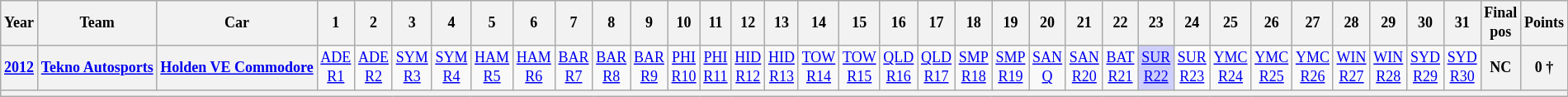<table class="wikitable" style="text-align:center; font-size:75%">
<tr>
<th scope="col">Year</th>
<th scope="col">Team</th>
<th scope="col">Car</th>
<th scope="col">1</th>
<th scope="col">2</th>
<th scope="col">3</th>
<th scope="col">4</th>
<th scope="col">5</th>
<th scope="col">6</th>
<th scope="col">7</th>
<th scope="col">8</th>
<th scope="col">9</th>
<th scope="col">10</th>
<th scope="col">11</th>
<th scope="col">12</th>
<th scope="col">13</th>
<th scope="col">14</th>
<th scope="col">15</th>
<th scope="col">16</th>
<th scope="col">17</th>
<th scope="col">18</th>
<th scope="col">19</th>
<th scope="col">20</th>
<th scope="col">21</th>
<th scope="col">22</th>
<th scope="col">23</th>
<th scope="col">24</th>
<th scope="col">25</th>
<th scope="col">26</th>
<th scope="col">27</th>
<th scope="col">28</th>
<th scope="col">29</th>
<th scope="col">30</th>
<th scope="col">31</th>
<th scope="col">Final pos</th>
<th scope="col">Points</th>
</tr>
<tr>
<th><a href='#'>2012</a></th>
<th nowrap><a href='#'>Tekno Autosports</a></th>
<th nowrap><a href='#'>Holden VE Commodore</a></th>
<td><a href='#'>ADE<br>R1</a></td>
<td><a href='#'>ADE<br>R2</a></td>
<td><a href='#'>SYM<br>R3</a></td>
<td><a href='#'>SYM<br>R4</a></td>
<td><a href='#'>HAM<br>R5</a></td>
<td><a href='#'>HAM<br>R6</a></td>
<td><a href='#'>BAR<br>R7</a></td>
<td><a href='#'>BAR<br>R8</a></td>
<td><a href='#'>BAR<br>R9</a></td>
<td><a href='#'>PHI<br>R10</a></td>
<td><a href='#'>PHI<br>R11</a></td>
<td><a href='#'>HID<br>R12</a></td>
<td><a href='#'>HID<br>R13</a></td>
<td><a href='#'>TOW<br>R14</a></td>
<td><a href='#'>TOW<br>R15</a></td>
<td><a href='#'>QLD<br>R16</a></td>
<td><a href='#'>QLD<br>R17</a></td>
<td><a href='#'>SMP<br>R18</a></td>
<td><a href='#'>SMP<br>R19</a></td>
<td><a href='#'>SAN<br>Q</a></td>
<td><a href='#'>SAN<br>R20</a></td>
<td><a href='#'>BAT<br>R21</a></td>
<td style="background:#cfcfff;"><a href='#'>SUR<br>R22</a><br></td>
<td style="background:#FFFFFF;"><a href='#'>SUR<br>R23</a><br></td>
<td><a href='#'>YMC<br>R24</a></td>
<td><a href='#'>YMC<br>R25</a></td>
<td><a href='#'>YMC<br>R26</a></td>
<td><a href='#'>WIN<br>R27</a></td>
<td><a href='#'>WIN<br>R28</a></td>
<td><a href='#'>SYD<br>R29</a></td>
<td><a href='#'>SYD<br>R30</a></td>
<th>NC</th>
<th>0 †</th>
</tr>
<tr>
<th colspan="36"></th>
</tr>
</table>
